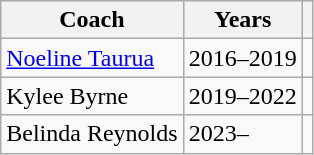<table class="wikitable">
<tr>
<th>Coach</th>
<th>Years</th>
<th></th>
</tr>
<tr>
<td><a href='#'>Noeline Taurua</a></td>
<td>2016–2019</td>
<td></td>
</tr>
<tr>
<td>Kylee Byrne</td>
<td>2019–2022</td>
<td></td>
</tr>
<tr>
<td>Belinda Reynolds</td>
<td>2023–</td>
<td></td>
</tr>
</table>
